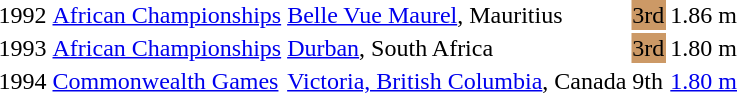<table>
<tr>
<td>1992</td>
<td><a href='#'>African Championships</a></td>
<td><a href='#'>Belle Vue Maurel</a>, Mauritius</td>
<td bgcolor=cc9966>3rd</td>
<td>1.86 m</td>
</tr>
<tr>
<td>1993</td>
<td><a href='#'>African Championships</a></td>
<td><a href='#'>Durban</a>, South Africa</td>
<td bgcolor=cc9966>3rd</td>
<td>1.80 m</td>
</tr>
<tr>
<td>1994</td>
<td><a href='#'>Commonwealth Games</a></td>
<td><a href='#'>Victoria, British Columbia</a>, Canada</td>
<td>9th</td>
<td><a href='#'>1.80 m</a></td>
</tr>
</table>
